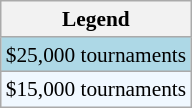<table class="wikitable" style="font-size:89%">
<tr>
<th>Legend</th>
</tr>
<tr style="background:lightblue;">
<td>$25,000 tournaments</td>
</tr>
<tr style="background:#f0f8ff;">
<td>$15,000 tournaments</td>
</tr>
</table>
